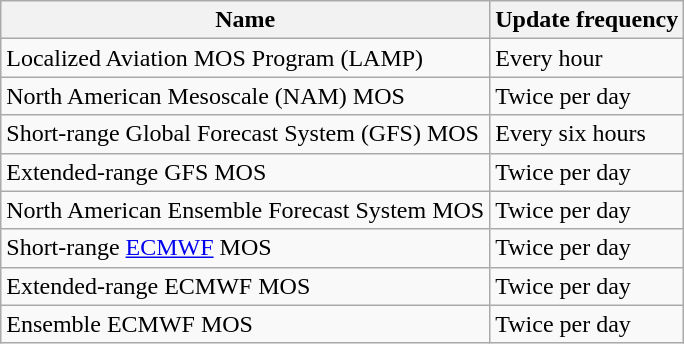<table class="wikitable">
<tr>
<th>Name</th>
<th>Update frequency</th>
</tr>
<tr>
<td>Localized Aviation MOS Program (LAMP)</td>
<td>Every hour</td>
</tr>
<tr>
<td>North American Mesoscale (NAM) MOS</td>
<td>Twice per day</td>
</tr>
<tr>
<td>Short-range Global Forecast System (GFS) MOS</td>
<td>Every six hours</td>
</tr>
<tr>
<td>Extended-range GFS MOS</td>
<td>Twice per day</td>
</tr>
<tr>
<td>North American Ensemble Forecast System MOS</td>
<td>Twice per day</td>
</tr>
<tr>
<td>Short-range <a href='#'>ECMWF</a> MOS</td>
<td>Twice per day</td>
</tr>
<tr>
<td>Extended-range ECMWF MOS</td>
<td>Twice per day</td>
</tr>
<tr>
<td>Ensemble ECMWF MOS</td>
<td>Twice per day</td>
</tr>
</table>
